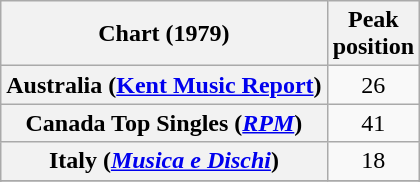<table class="wikitable sortable plainrowheaders">
<tr>
<th scope="col">Chart (1979)</th>
<th scope="col">Peak<br>position</th>
</tr>
<tr>
<th scope="row">Australia (<a href='#'>Kent Music Report</a>)</th>
<td style="text-align:center;">26</td>
</tr>
<tr>
<th scope="row">Canada Top Singles (<em><a href='#'>RPM</a></em>)</th>
<td style="text-align:center;">41</td>
</tr>
<tr>
<th scope="row">Italy (<em><a href='#'>Musica e Dischi</a></em>)</th>
<td style="text-align:center;">18</td>
</tr>
<tr>
</tr>
<tr>
</tr>
</table>
